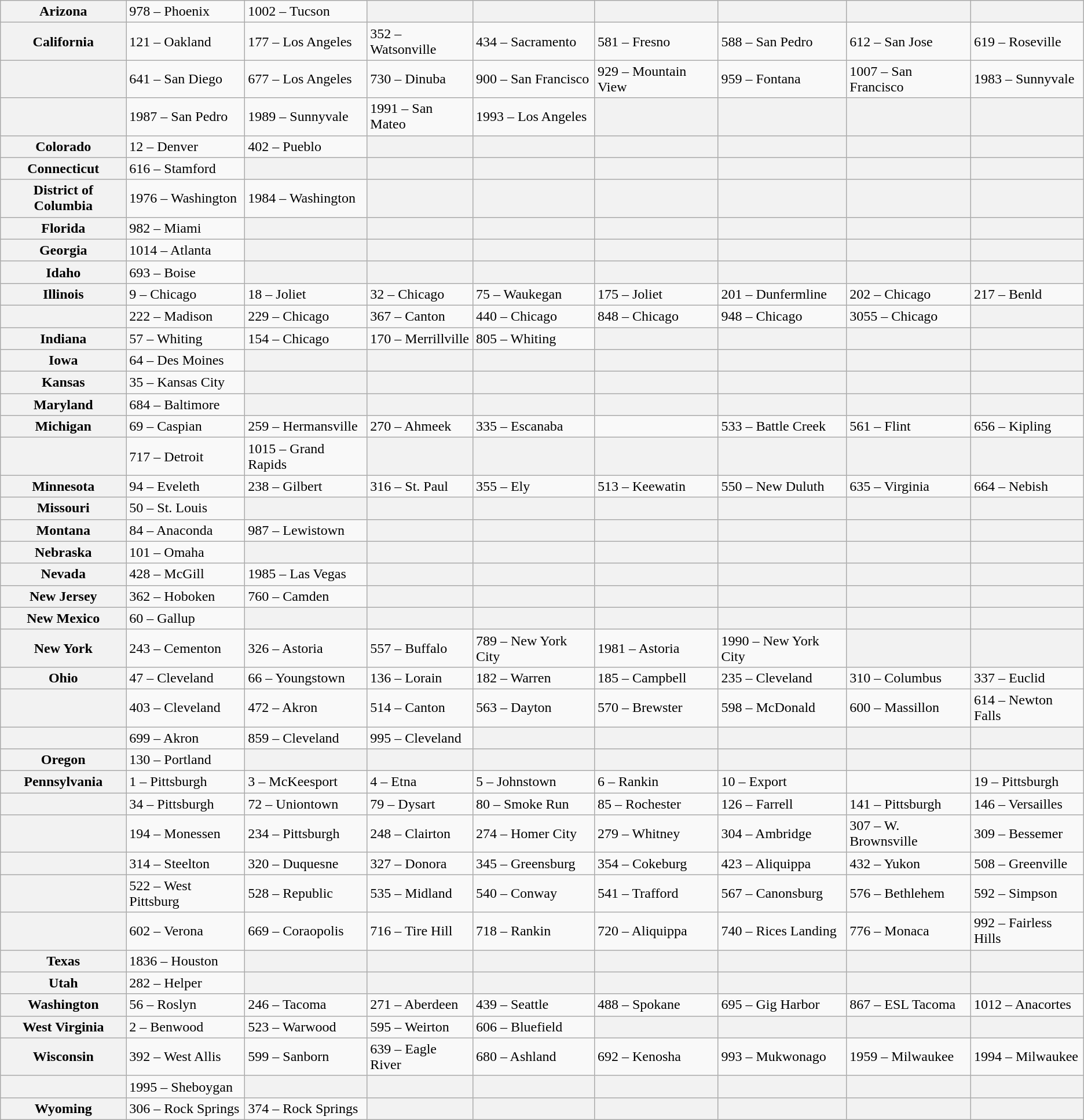<table class="wikitable">
<tr>
<th><strong>Arizona</strong></th>
<td>978 – Phoenix</td>
<td>1002 – Tucson</td>
<th></th>
<th></th>
<th></th>
<th></th>
<th></th>
<th></th>
</tr>
<tr>
<th><strong>California</strong></th>
<td>121 – Oakland</td>
<td>177 – Los Angeles</td>
<td>352 – Watsonville</td>
<td>434 – Sacramento</td>
<td>581 – Fresno</td>
<td>588 – San Pedro</td>
<td>612 – San Jose</td>
<td>619 – Roseville</td>
</tr>
<tr>
<th></th>
<td>641 – San Diego</td>
<td>677 – Los Angeles</td>
<td>730 – Dinuba</td>
<td>900 – San Francisco</td>
<td>929 – Mountain View</td>
<td>959 – Fontana</td>
<td>1007 – San Francisco</td>
<td>1983 – Sunnyvale</td>
</tr>
<tr>
<th></th>
<td>1987 – San Pedro</td>
<td>1989 – Sunnyvale</td>
<td>1991 – San Mateo</td>
<td>1993 – Los Angeles</td>
<th></th>
<th></th>
<th></th>
<th></th>
</tr>
<tr>
<th><strong>Colorado</strong></th>
<td>12 – Denver</td>
<td>402 – Pueblo</td>
<th></th>
<th></th>
<th></th>
<th></th>
<th></th>
<th></th>
</tr>
<tr>
<th><strong>Connecticut</strong></th>
<td>616 – Stamford</td>
<th></th>
<th></th>
<th></th>
<th></th>
<th></th>
<th></th>
<th></th>
</tr>
<tr>
<th><strong>District of Columbia</strong></th>
<td>1976 – Washington</td>
<td>1984 – Washington</td>
<th></th>
<th></th>
<th></th>
<th></th>
<th></th>
<th></th>
</tr>
<tr>
<th><strong>Florida </strong></th>
<td>982 – Miami</td>
<th></th>
<th></th>
<th></th>
<th></th>
<th></th>
<th></th>
<th></th>
</tr>
<tr>
<th><strong>Georgia</strong></th>
<td>1014 – Atlanta</td>
<th></th>
<th></th>
<th></th>
<th></th>
<th></th>
<th></th>
<th></th>
</tr>
<tr>
<th><strong>Idaho</strong></th>
<td>693 – Boise</td>
<th></th>
<th></th>
<th></th>
<th></th>
<th></th>
<th></th>
<th></th>
</tr>
<tr>
<th><strong>Illinois</strong></th>
<td>9 – Chicago</td>
<td>18 – Joliet</td>
<td>32 – Chicago</td>
<td>75 – Waukegan</td>
<td>175 – Joliet</td>
<td>201 – Dunfermline</td>
<td>202 – Chicago</td>
<td>217 – Benld</td>
</tr>
<tr>
<th></th>
<td>222 – Madison</td>
<td>229 – Chicago</td>
<td>367 – Canton</td>
<td>440 – Chicago</td>
<td>848 – Chicago</td>
<td>948  – Chicago</td>
<td>3055  – Chicago</td>
<th></th>
</tr>
<tr>
<th><strong>Indiana</strong></th>
<td>57 – Whiting</td>
<td>154 – Chicago</td>
<td>170 – Merrillville</td>
<td>805 – Whiting</td>
<th></th>
<th></th>
<th></th>
<th></th>
</tr>
<tr>
<th><strong>Iowa</strong></th>
<td>64 – Des Moines</td>
<th></th>
<th></th>
<th></th>
<th></th>
<th></th>
<th></th>
<th></th>
</tr>
<tr>
<th><strong>Kansas</strong></th>
<td>35 – Kansas City</td>
<th></th>
<th></th>
<th></th>
<th></th>
<th></th>
<th></th>
<th></th>
</tr>
<tr>
<th><strong>Maryland</strong></th>
<td>684 – Baltimore</td>
<th></th>
<th></th>
<th></th>
<th></th>
<th></th>
<th></th>
<th></th>
</tr>
<tr>
<th><strong>Michigan</strong></th>
<td>69 – Caspian</td>
<td>259 – Hermansville</td>
<td>270 – Ahmeek</td>
<td>335 – Escanaba</td>
<td></td>
<td>533 – Battle Creek</td>
<td>561 – Flint</td>
<td>656 – Kipling</td>
</tr>
<tr>
<th></th>
<td>717 – Detroit</td>
<td>1015 – Grand Rapids</td>
<th></th>
<th></th>
<th></th>
<th></th>
<th></th>
<th></th>
</tr>
<tr>
<th><strong>Minnesota</strong></th>
<td>94 – Eveleth</td>
<td>238 – Gilbert</td>
<td>316 – St. Paul</td>
<td>355 – Ely</td>
<td>513 – Keewatin</td>
<td>550 – New Duluth</td>
<td>635 – Virginia</td>
<td>664 – Nebish</td>
</tr>
<tr>
<th><strong>Missouri</strong></th>
<td>50 – St. Louis</td>
<th></th>
<th></th>
<th></th>
<th></th>
<th></th>
<th></th>
<th></th>
</tr>
<tr>
<th><strong>Montana</strong></th>
<td>84 – Anaconda</td>
<td>987 – Lewistown</td>
<th></th>
<th></th>
<th></th>
<th></th>
<th></th>
<th></th>
</tr>
<tr>
<th><strong>Nebraska</strong></th>
<td>101 – Omaha</td>
<th></th>
<th></th>
<th></th>
<th></th>
<th></th>
<th></th>
<th></th>
</tr>
<tr>
<th><strong>Nevada</strong></th>
<td>428 – McGill</td>
<td>1985 – Las Vegas</td>
<th></th>
<th></th>
<th></th>
<th></th>
<th></th>
<th></th>
</tr>
<tr>
<th><strong>New Jersey</strong></th>
<td>362 – Hoboken</td>
<td>760 – Camden</td>
<th></th>
<th></th>
<th></th>
<th></th>
<th></th>
<th></th>
</tr>
<tr>
<th><strong>New Mexico</strong></th>
<td>60 – Gallup</td>
<th></th>
<th></th>
<th></th>
<th></th>
<th></th>
<th></th>
<th></th>
</tr>
<tr>
<th><strong>New York</strong></th>
<td>243 – Cementon</td>
<td>326 – Astoria</td>
<td>557 – Buffalo</td>
<td>789 – New York City</td>
<td>1981 – Astoria</td>
<td>1990 – New York City</td>
<th></th>
<th></th>
</tr>
<tr>
<th><strong>Ohio</strong></th>
<td>47 – Cleveland</td>
<td>66 – Youngstown</td>
<td>136 – Lorain</td>
<td>182 – Warren</td>
<td>185 – Campbell</td>
<td>235 – Cleveland</td>
<td>310 – Columbus</td>
<td>337 – Euclid</td>
</tr>
<tr>
<th></th>
<td>403 – Cleveland</td>
<td>472 – Akron</td>
<td>514 – Canton</td>
<td>563 – Dayton</td>
<td>570 – Brewster</td>
<td>598 – McDonald</td>
<td>600 – Massillon</td>
<td>614 – Newton Falls</td>
</tr>
<tr>
<th></th>
<td>699 – Akron</td>
<td>859 – Cleveland</td>
<td>995 – Cleveland</td>
<th></th>
<th></th>
<th></th>
<th></th>
<th></th>
</tr>
<tr>
<th><strong>Oregon</strong></th>
<td>130 – Portland</td>
<th></th>
<th></th>
<th></th>
<th></th>
<th></th>
<th></th>
<th></th>
</tr>
<tr>
<th><strong>Pennsylvania</strong></th>
<td>1 – Pittsburgh</td>
<td>3 – McKeesport</td>
<td>4 – Etna</td>
<td>5 – Johnstown</td>
<td>6 – Rankin</td>
<td>10 – Export</td>
<td></td>
<td>19 – Pittsburgh</td>
</tr>
<tr>
<th></th>
<td>34 – Pittsburgh</td>
<td>72 – Uniontown</td>
<td>79 – Dysart</td>
<td>80 – Smoke Run</td>
<td>85 – Rochester</td>
<td>126 – Farrell</td>
<td>141 – Pittsburgh</td>
<td>146 – Versailles</td>
</tr>
<tr>
<th></th>
<td>194 – Monessen</td>
<td>234 – Pittsburgh</td>
<td>248 – Clairton</td>
<td>274 – Homer City</td>
<td>279 – Whitney</td>
<td>304 – Ambridge</td>
<td>307 – W. Brownsville</td>
<td>309 – Bessemer</td>
</tr>
<tr>
<th></th>
<td>314 – Steelton</td>
<td>320 – Duquesne</td>
<td>327 – Donora</td>
<td>345 – Greensburg</td>
<td>354 – Cokeburg</td>
<td>423 – Aliquippa</td>
<td>432 – Yukon</td>
<td>508 – Greenville</td>
</tr>
<tr>
<th></th>
<td>522 – West Pittsburg</td>
<td>528 – Republic</td>
<td>535 – Midland</td>
<td>540 – Conway</td>
<td>541 – Trafford</td>
<td>567 – Canonsburg</td>
<td>576 – Bethlehem</td>
<td>592 – Simpson</td>
</tr>
<tr>
<th></th>
<td>602 – Verona</td>
<td>669 – Coraopolis</td>
<td>716 – Tire Hill</td>
<td>718 – Rankin</td>
<td>720 – Aliquippa</td>
<td>740 – Rices Landing</td>
<td>776 – Monaca</td>
<td>992 – Fairless Hills</td>
</tr>
<tr>
<th><strong>Texas</strong></th>
<td>1836 – Houston</td>
<th></th>
<th></th>
<th></th>
<th></th>
<th></th>
<th></th>
<th></th>
</tr>
<tr>
<th><strong>Utah</strong></th>
<td>282 – Helper</td>
<th></th>
<th></th>
<th></th>
<th></th>
<th></th>
<th></th>
<th></th>
</tr>
<tr>
<th><strong>Washington</strong></th>
<td>56 – Roslyn</td>
<td>246 – Tacoma</td>
<td>271 – Aberdeen</td>
<td>439 – Seattle</td>
<td>488 – Spokane</td>
<td>695 – Gig Harbor</td>
<td>867 – ESL Tacoma</td>
<td>1012 – Anacortes</td>
</tr>
<tr>
<th><strong>West Virginia</strong></th>
<td>2 – Benwood</td>
<td>523 – Warwood</td>
<td>595 – Weirton</td>
<td>606 – Bluefield</td>
<th></th>
<th></th>
<th></th>
<th></th>
</tr>
<tr>
<th><strong>Wisconsin</strong></th>
<td>392 – West Allis</td>
<td>599 – Sanborn</td>
<td>639 – Eagle River</td>
<td>680 – Ashland</td>
<td>692 – Kenosha</td>
<td>993 – Mukwonago</td>
<td>1959 – Milwaukee</td>
<td>1994 – Milwaukee</td>
</tr>
<tr>
<th></th>
<td>1995 – Sheboygan</td>
<th></th>
<th></th>
<th></th>
<th></th>
<th></th>
<th></th>
<th></th>
</tr>
<tr>
<th><strong>Wyoming</strong></th>
<td>306 – Rock Springs</td>
<td>374 – Rock Springs</td>
<th></th>
<th></th>
<th></th>
<th></th>
<th></th>
<th></th>
</tr>
</table>
